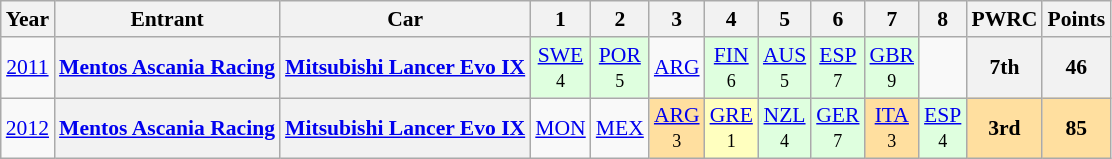<table class="wikitable" border="1" style="text-align:center; font-size:90%;">
<tr>
<th>Year</th>
<th>Entrant</th>
<th>Car</th>
<th>1</th>
<th>2</th>
<th>3</th>
<th>4</th>
<th>5</th>
<th>6</th>
<th>7</th>
<th>8</th>
<th>PWRC</th>
<th>Points</th>
</tr>
<tr>
<td><a href='#'>2011</a></td>
<th><a href='#'>Mentos Ascania Racing</a></th>
<th><a href='#'>Mitsubishi Lancer Evo IX</a></th>
<td style="background:#DFFFDF;"><a href='#'>SWE</a><br><small>4</small></td>
<td style="background:#DFFFDF;"><a href='#'>POR</a><br><small>5</small></td>
<td><a href='#'>ARG</a></td>
<td style="background:#DFFFDF;"><a href='#'>FIN</a><br><small>6</small></td>
<td style="background:#DFFFDF;"><a href='#'>AUS</a><br><small>5</small></td>
<td style="background:#DFFFDF;"><a href='#'>ESP</a><br><small>7</small></td>
<td style="background:#DFFFDF;"><a href='#'>GBR</a><br><small>9</small></td>
<td></td>
<th>7th</th>
<th>46</th>
</tr>
<tr>
<td><a href='#'>2012</a></td>
<th><a href='#'>Mentos Ascania Racing</a></th>
<th><a href='#'>Mitsubishi Lancer Evo IX</a></th>
<td><a href='#'>MON</a></td>
<td><a href='#'>MEX</a></td>
<td style="background:#FFDF9F;"><a href='#'>ARG</a><br><small>3</small></td>
<td style="background:#FFFFBF;"><a href='#'>GRE</a><br><small>1</small></td>
<td style="background:#DFFFDF;"><a href='#'>NZL</a><br><small>4</small></td>
<td style="background:#DFFFDF;"><a href='#'>GER</a><br><small>7</small></td>
<td style="background:#FFDF9F;"><a href='#'>ITA</a><br><small>3</small></td>
<td style="background:#DFFFDF;"><a href='#'>ESP</a><br><small>4</small></td>
<td style="background:#FFDF9F;"><strong>3rd</strong></td>
<td style="background:#FFDF9F;"><strong>85</strong></td>
</tr>
</table>
